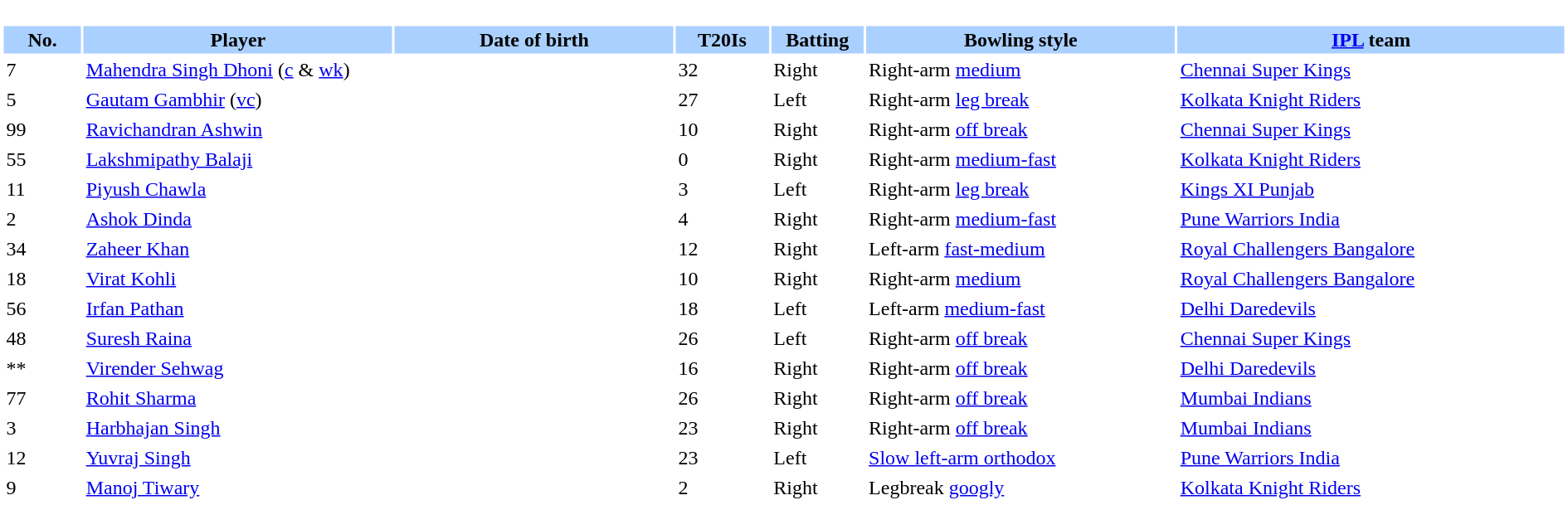<table border="0" style="width:100%;">
<tr>
<td style="vertical-align:top; background:#fff; width:90%;"><br><table border="0" cellspacing="2" cellpadding="2" style="width:100%;">
<tr style="background:#aad0ff;">
<th scope="col" width="5%">No.</th>
<th scope="col" width="20%">Player</th>
<th scope="col" width="18%">Date of birth</th>
<th scope="col" width="6%">T20Is</th>
<th scope="col" width="6%">Batting</th>
<th scope="col" width="20%">Bowling style</th>
<th scope="col" width="25%"><a href='#'>IPL</a> team</th>
</tr>
<tr>
<td>7</td>
<td><a href='#'>Mahendra Singh Dhoni</a> (<a href='#'>c</a> & <a href='#'>wk</a>)</td>
<td></td>
<td>32</td>
<td>Right</td>
<td>Right-arm <a href='#'>medium</a></td>
<td> <a href='#'>Chennai Super Kings</a></td>
</tr>
<tr>
<td>5</td>
<td><a href='#'>Gautam Gambhir</a> (<a href='#'>vc</a>)</td>
<td></td>
<td>27</td>
<td>Left</td>
<td>Right-arm <a href='#'>leg break</a></td>
<td> <a href='#'>Kolkata Knight Riders</a></td>
</tr>
<tr>
<td>99</td>
<td><a href='#'>Ravichandran Ashwin</a></td>
<td></td>
<td>10</td>
<td>Right</td>
<td>Right-arm <a href='#'>off break</a></td>
<td> <a href='#'>Chennai Super Kings</a></td>
</tr>
<tr>
<td>55</td>
<td><a href='#'>Lakshmipathy Balaji</a></td>
<td></td>
<td>0</td>
<td>Right</td>
<td>Right-arm <a href='#'>medium-fast</a></td>
<td> <a href='#'>Kolkata Knight Riders</a></td>
</tr>
<tr>
<td>11</td>
<td><a href='#'>Piyush Chawla</a></td>
<td></td>
<td>3</td>
<td>Left</td>
<td>Right-arm <a href='#'>leg break</a></td>
<td> <a href='#'>Kings XI Punjab</a></td>
</tr>
<tr>
<td>2</td>
<td><a href='#'>Ashok Dinda</a></td>
<td></td>
<td>4</td>
<td>Right</td>
<td>Right-arm <a href='#'>medium-fast</a></td>
<td> <a href='#'>Pune Warriors India</a></td>
</tr>
<tr>
<td>34</td>
<td><a href='#'>Zaheer Khan</a></td>
<td></td>
<td>12</td>
<td>Right</td>
<td>Left-arm <a href='#'>fast-medium</a></td>
<td> <a href='#'>Royal Challengers Bangalore</a></td>
</tr>
<tr>
<td>18</td>
<td><a href='#'>Virat Kohli</a></td>
<td></td>
<td>10</td>
<td>Right</td>
<td>Right-arm <a href='#'>medium</a></td>
<td> <a href='#'>Royal Challengers Bangalore</a></td>
</tr>
<tr>
<td>56</td>
<td><a href='#'>Irfan Pathan</a></td>
<td></td>
<td>18</td>
<td>Left</td>
<td>Left-arm <a href='#'>medium-fast</a></td>
<td> <a href='#'>Delhi Daredevils</a></td>
</tr>
<tr>
<td>48</td>
<td><a href='#'>Suresh Raina</a></td>
<td></td>
<td>26</td>
<td>Left</td>
<td>Right-arm <a href='#'>off break</a></td>
<td> <a href='#'>Chennai Super Kings</a></td>
</tr>
<tr>
<td>**</td>
<td><a href='#'>Virender Sehwag</a></td>
<td></td>
<td>16</td>
<td>Right</td>
<td>Right-arm <a href='#'>off break</a></td>
<td> <a href='#'>Delhi Daredevils</a></td>
</tr>
<tr>
<td>77</td>
<td><a href='#'>Rohit Sharma</a></td>
<td></td>
<td>26</td>
<td>Right</td>
<td>Right-arm <a href='#'>off break</a></td>
<td> <a href='#'>Mumbai Indians</a></td>
</tr>
<tr>
<td>3</td>
<td><a href='#'>Harbhajan Singh</a></td>
<td></td>
<td>23</td>
<td>Right</td>
<td>Right-arm <a href='#'>off break</a></td>
<td> <a href='#'>Mumbai Indians</a></td>
</tr>
<tr>
<td>12</td>
<td><a href='#'>Yuvraj Singh</a></td>
<td></td>
<td>23</td>
<td>Left</td>
<td><a href='#'>Slow left-arm orthodox</a></td>
<td> <a href='#'>Pune Warriors India</a></td>
</tr>
<tr>
<td>9</td>
<td><a href='#'>Manoj Tiwary</a></td>
<td></td>
<td>2</td>
<td>Right</td>
<td>Legbreak <a href='#'>googly</a></td>
<td> <a href='#'>Kolkata Knight Riders</a></td>
</tr>
</table>
</td>
</tr>
<tr>
</tr>
</table>
